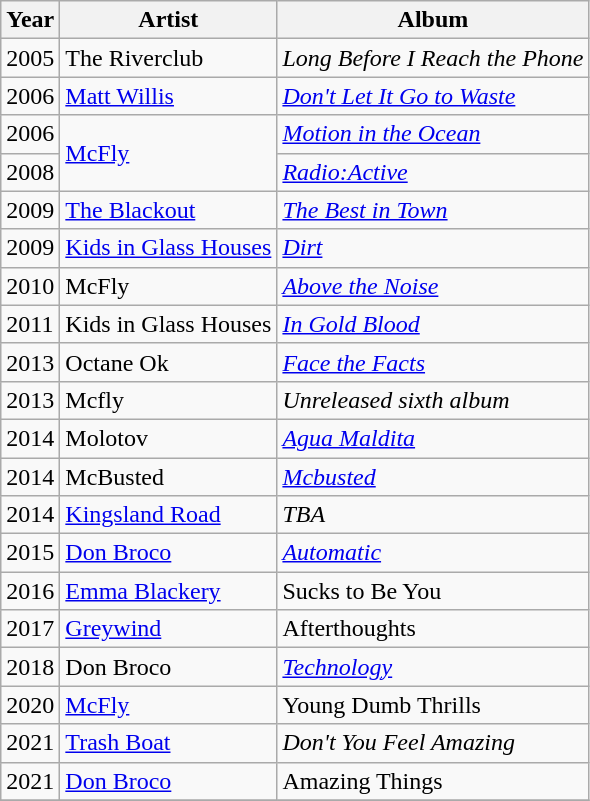<table class="wikitable">
<tr>
<th style="text-align:center;">Year</th>
<th style="text-align:center;">Artist</th>
<th style="text-align:center;">Album</th>
</tr>
<tr>
<td>2005</td>
<td>The Riverclub</td>
<td><em>Long Before I Reach the Phone</em></td>
</tr>
<tr>
<td>2006</td>
<td><a href='#'>Matt Willis</a></td>
<td><em><a href='#'>Don't Let It Go to Waste</a></em></td>
</tr>
<tr>
<td>2006</td>
<td rowspan="2"><a href='#'>McFly</a></td>
<td><em><a href='#'>Motion in the Ocean</a></em></td>
</tr>
<tr>
<td>2008</td>
<td><em><a href='#'>Radio:Active</a></em></td>
</tr>
<tr>
<td>2009</td>
<td><a href='#'>The Blackout</a></td>
<td><em><a href='#'>The Best in Town</a></em></td>
</tr>
<tr>
<td>2009</td>
<td><a href='#'>Kids in Glass Houses</a></td>
<td><em><a href='#'>Dirt</a></em></td>
</tr>
<tr>
<td>2010</td>
<td>McFly</td>
<td><em><a href='#'>Above the Noise</a></em></td>
</tr>
<tr>
<td>2011</td>
<td>Kids in Glass Houses</td>
<td><em><a href='#'>In Gold Blood</a></em></td>
</tr>
<tr>
<td>2013</td>
<td>Octane Ok</td>
<td><em><a href='#'>Face the Facts</a></em></td>
</tr>
<tr>
<td>2013</td>
<td>Mcfly</td>
<td><em>Unreleased sixth album</em></td>
</tr>
<tr>
<td>2014</td>
<td>Molotov</td>
<td><em><a href='#'>Agua Maldita</a></em></td>
</tr>
<tr>
<td>2014</td>
<td>McBusted</td>
<td><em><a href='#'>Mcbusted</a></em></td>
</tr>
<tr>
<td>2014</td>
<td><a href='#'>Kingsland Road</a></td>
<td><em>TBA</em></td>
</tr>
<tr>
<td>2015</td>
<td><a href='#'>Don Broco</a></td>
<td><em><a href='#'>Automatic</a></em></td>
</tr>
<tr>
<td>2016</td>
<td><a href='#'>Emma Blackery</a></td>
<td>Sucks to Be You</td>
</tr>
<tr>
<td>2017</td>
<td><a href='#'>Greywind</a></td>
<td>Afterthoughts</td>
</tr>
<tr>
<td>2018</td>
<td>Don Broco</td>
<td><em><a href='#'>Technology</a></em></td>
</tr>
<tr>
<td>2020</td>
<td><a href='#'>McFly</a></td>
<td>Young Dumb Thrills</td>
</tr>
<tr>
<td>2021</td>
<td><a href='#'>Trash Boat</a></td>
<td><em>Don't You Feel Amazing</em></td>
</tr>
<tr>
<td>2021</td>
<td><a href='#'>Don Broco</a></td>
<td>Amazing Things</td>
</tr>
<tr>
</tr>
</table>
